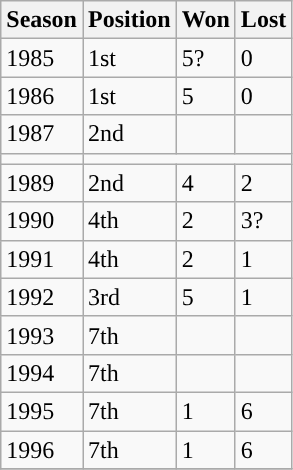<table class="wikitable collapsible">
<tr>
<th>Season</th>
<th>Position</th>
<th>Won</th>
<th>Lost</th>
</tr>
<tr style="background-color:#">
<td>1985 </td>
<td>1st</td>
<td>5?</td>
<td>0</td>
</tr>
<tr style="background-color:#">
<td>1986 </td>
<td>1st</td>
<td>5</td>
<td>0</td>
</tr>
<tr style="background-color:#">
<td>1987 </td>
<td>2nd</td>
<td></td>
<td></td>
</tr>
<tr>
<td></td>
</tr>
<tr style="background-color:#">
<td>1989 </td>
<td>2nd</td>
<td>4</td>
<td>2</td>
</tr>
<tr>
<td>1990</td>
<td>4th</td>
<td>2</td>
<td>3?</td>
</tr>
<tr>
<td>1991 </td>
<td>4th</td>
<td>2</td>
<td>1</td>
</tr>
<tr>
<td>1992 </td>
<td>3rd</td>
<td>5</td>
<td>1</td>
</tr>
<tr>
<td>1993 </td>
<td>7th</td>
<td></td>
<td></td>
</tr>
<tr>
<td>1994 </td>
<td>7th</td>
<td></td>
<td></td>
</tr>
<tr>
<td>1995</td>
<td>7th</td>
<td>1</td>
<td>6</td>
</tr>
<tr>
<td>1996 </td>
<td>7th</td>
<td>1</td>
<td>6</td>
</tr>
<tr>
</tr>
</table>
